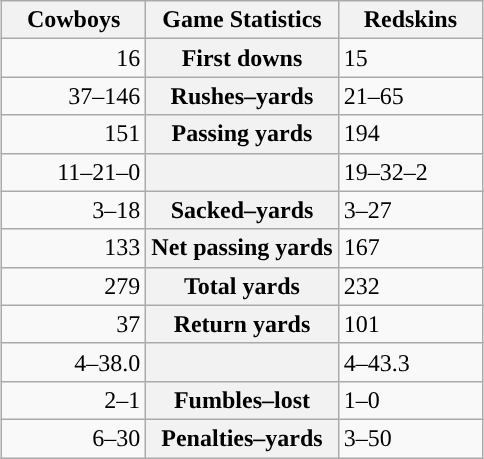<table class="wikitable" style="margin: 1em auto 1em auto">
<tr>
<th style="width:30%;">Cowboys</th>
<th style="width:40%;">Game Statistics</th>
<th style="width:30%;">Redskins</th>
</tr>
<tr>
<td style="text-align:right;">16</td>
<th>First downs</th>
<td>15</td>
</tr>
<tr>
<td style="text-align:right;">37–146</td>
<th>Rushes–yards</th>
<td>21–65</td>
</tr>
<tr>
<td style="text-align:right;">151</td>
<th>Passing yards</th>
<td>194</td>
</tr>
<tr>
<td style="text-align:right;">11–21–0</td>
<th></th>
<td>19–32–2</td>
</tr>
<tr>
<td style="text-align:right;">3–18</td>
<th>Sacked–yards</th>
<td>3–27</td>
</tr>
<tr>
<td style="text-align:right;">133</td>
<th>Net passing yards</th>
<td>167</td>
</tr>
<tr>
<td style="text-align:right;">279</td>
<th>Total yards</th>
<td>232</td>
</tr>
<tr>
<td style="text-align:right;">37</td>
<th>Return yards</th>
<td>101</td>
</tr>
<tr>
<td style="text-align:right;">4–38.0</td>
<th></th>
<td>4–43.3</td>
</tr>
<tr>
<td style="text-align:right;">2–1</td>
<th>Fumbles–lost</th>
<td>1–0</td>
</tr>
<tr>
<td style="text-align:right;">6–30</td>
<th>Penalties–yards</th>
<td>3–50</td>
</tr>
</table>
